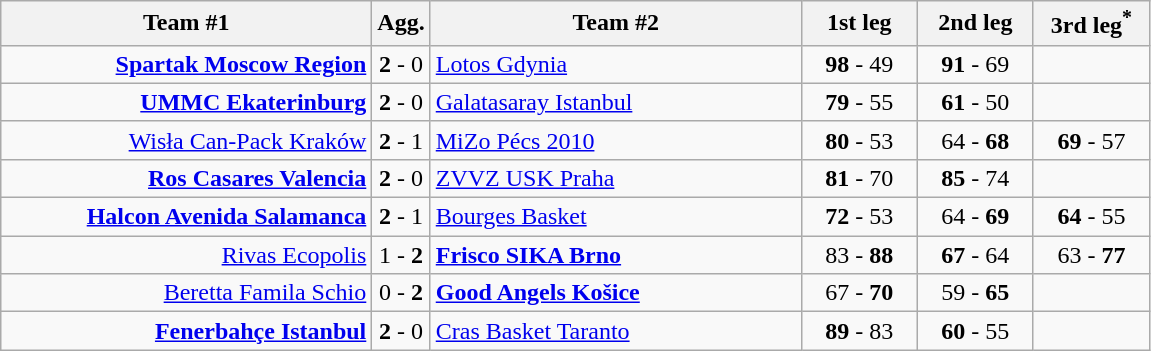<table class=wikitable style="text-align:center">
<tr>
<th width=240>Team #1</th>
<th width=20>Agg.</th>
<th width=240>Team #2</th>
<th width=70>1st leg</th>
<th width=70>2nd leg</th>
<th width=70>3rd leg<sup>*</sup></th>
</tr>
<tr>
<td align=right><strong><a href='#'>Spartak Moscow Region</a></strong> </td>
<td><strong>2</strong> - 0</td>
<td align=left> <a href='#'>Lotos Gdynia</a></td>
<td><strong>98</strong> - 49</td>
<td><strong>91</strong> - 69</td>
<td></td>
</tr>
<tr>
<td align=right><strong><a href='#'>UMMC Ekaterinburg</a></strong> </td>
<td><strong>2</strong> - 0</td>
<td align=left> <a href='#'>Galatasaray Istanbul</a></td>
<td><strong>79</strong> - 55</td>
<td><strong>61</strong> - 50</td>
<td></td>
</tr>
<tr>
<td align=right><a href='#'>Wisła Can-Pack Kraków</a>  </td>
<td><strong>2</strong> - 1</td>
<td align=left> <a href='#'>MiZo Pécs 2010</a></td>
<td><strong>80</strong> - 53</td>
<td>64 - <strong>68</strong></td>
<td><strong>69</strong> - 57</td>
</tr>
<tr>
<td align=right><strong><a href='#'>Ros Casares Valencia</a></strong>  </td>
<td><strong>2</strong> - 0</td>
<td align=left> <a href='#'>ZVVZ USK Praha</a></td>
<td><strong>81</strong> - 70</td>
<td><strong>85</strong> - 74</td>
<td></td>
</tr>
<tr>
<td align=right><strong><a href='#'>Halcon Avenida Salamanca</a></strong>  </td>
<td><strong>2</strong> - 1</td>
<td align=left> <a href='#'>Bourges Basket</a></td>
<td><strong>72</strong> - 53</td>
<td>64 - <strong>69</strong></td>
<td><strong>64</strong> - 55</td>
</tr>
<tr>
<td align=right><a href='#'>Rivas Ecopolis</a>   </td>
<td>1 - <strong>2</strong></td>
<td align=left> <strong><a href='#'>Frisco SIKA Brno</a></strong></td>
<td>83 - <strong>88</strong></td>
<td><strong>67</strong> - 64</td>
<td>63 - <strong>77</strong></td>
</tr>
<tr>
<td align=right><a href='#'>Beretta Famila Schio</a>   </td>
<td>0 - <strong>2</strong></td>
<td align=left> <strong><a href='#'>Good Angels Košice</a></strong></td>
<td>67 - <strong>70</strong></td>
<td>59 - <strong>65</strong></td>
<td></td>
</tr>
<tr>
<td align=right><strong><a href='#'>Fenerbahçe Istanbul</a></strong>   </td>
<td><strong>2</strong> - 0</td>
<td align=left> <a href='#'>Cras Basket Taranto</a></td>
<td><strong>89</strong> - 83</td>
<td><strong>60</strong> - 55</td>
<td></td>
</tr>
</table>
